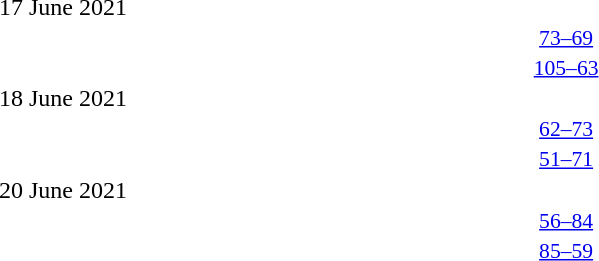<table style="width:100%;" cellspacing="1">
<tr>
<th width=25%></th>
<th width=2%></th>
<th width=6%></th>
<th width=2%></th>
<th width=25%></th>
</tr>
<tr>
<td>17 June 2021</td>
</tr>
<tr style=font-size:90%>
<td align=right></td>
<td></td>
<td align=center><a href='#'>73–69</a></td>
<td></td>
<td></td>
<td></td>
</tr>
<tr style=font-size:90%>
<td align=right></td>
<td></td>
<td align=center><a href='#'>105–63</a></td>
<td></td>
<td></td>
<td></td>
</tr>
<tr>
<td>18 June 2021</td>
</tr>
<tr style=font-size:90%>
<td align=right></td>
<td></td>
<td align=center><a href='#'>62–73</a></td>
<td></td>
<td></td>
<td></td>
</tr>
<tr style=font-size:90%>
<td align=right></td>
<td></td>
<td align=center><a href='#'>51–71</a></td>
<td></td>
<td></td>
<td></td>
</tr>
<tr>
<td>20 June 2021</td>
</tr>
<tr style=font-size:90%>
<td align=right></td>
<td></td>
<td align=center><a href='#'>56–84</a></td>
<td></td>
<td></td>
<td></td>
</tr>
<tr style=font-size:90%>
<td align=right></td>
<td></td>
<td align=center><a href='#'>85–59</a></td>
<td></td>
<td></td>
<td></td>
</tr>
</table>
